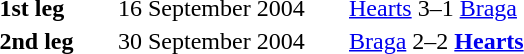<table>
<tr ---->
<td width="75"></td>
</tr>
<tr ---->
<td width="75"></td>
<td width="150"></td>
<td width="200"></td>
</tr>
<tr ---->
<td><strong>1st leg</strong></td>
<td>16 September 2004</td>
<td><a href='#'>Hearts</a> 3–1 <a href='#'>Braga</a></td>
</tr>
<tr ---->
<td><strong>2nd leg</strong></td>
<td>30 September 2004</td>
<td><a href='#'>Braga</a> 2–2 <strong><a href='#'>Hearts</a></strong></td>
</tr>
</table>
